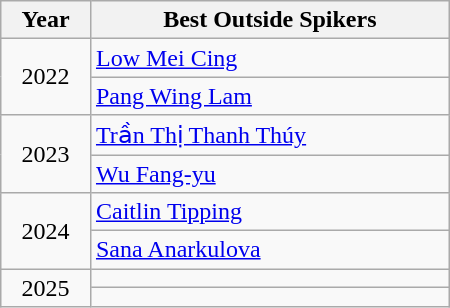<table class="wikitable" style="width:300px;">
<tr>
<th width=20%>Year</th>
<th width=80%>Best Outside Spikers</th>
</tr>
<tr>
<td align=center rowspan=2>2022</td>
<td> <a href='#'>Low Mei Cing</a></td>
</tr>
<tr>
<td> <a href='#'>Pang Wing Lam</a></td>
</tr>
<tr>
<td align=center rowspan=2>2023</td>
<td> <a href='#'>Trần Thị Thanh Thúy</a></td>
</tr>
<tr>
<td> <a href='#'>Wu Fang-yu</a></td>
</tr>
<tr>
<td align=center rowspan=2>2024</td>
<td> <a href='#'>Caitlin Tipping</a></td>
</tr>
<tr>
<td> <a href='#'>Sana Anarkulova</a></td>
</tr>
<tr>
<td align=center rowspan=2>2025</td>
<td></td>
</tr>
<tr>
<td></td>
</tr>
</table>
